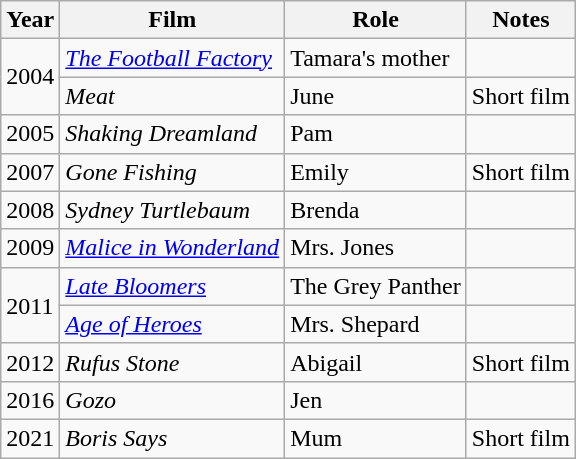<table class="wikitable sortable">
<tr>
<th>Year</th>
<th>Film</th>
<th>Role</th>
<th>Notes</th>
</tr>
<tr>
<td rowspan="2">2004</td>
<td><em><a href='#'>The Football Factory</a></em></td>
<td>Tamara's mother</td>
<td></td>
</tr>
<tr>
<td><em>Meat</em></td>
<td>June</td>
<td>Short film</td>
</tr>
<tr>
<td>2005</td>
<td><em>Shaking Dreamland</em></td>
<td>Pam</td>
<td></td>
</tr>
<tr>
<td>2007</td>
<td><em>Gone Fishing</em></td>
<td>Emily</td>
<td>Short film</td>
</tr>
<tr>
<td>2008</td>
<td><em>Sydney Turtlebaum</em></td>
<td>Brenda</td>
<td></td>
</tr>
<tr>
<td>2009</td>
<td><em><a href='#'>Malice in Wonderland</a></em></td>
<td>Mrs. Jones</td>
<td></td>
</tr>
<tr>
<td rowspan="2">2011</td>
<td><em><a href='#'>Late Bloomers</a></em></td>
<td>The Grey Panther</td>
<td></td>
</tr>
<tr>
<td><em><a href='#'>Age of Heroes</a></em></td>
<td>Mrs. Shepard</td>
<td></td>
</tr>
<tr>
<td>2012</td>
<td><em>Rufus Stone</em></td>
<td>Abigail</td>
<td>Short film</td>
</tr>
<tr>
<td>2016</td>
<td><em>Gozo</em></td>
<td>Jen</td>
<td></td>
</tr>
<tr>
<td>2021</td>
<td><em>Boris Says</em></td>
<td>Mum</td>
<td>Short film</td>
</tr>
</table>
